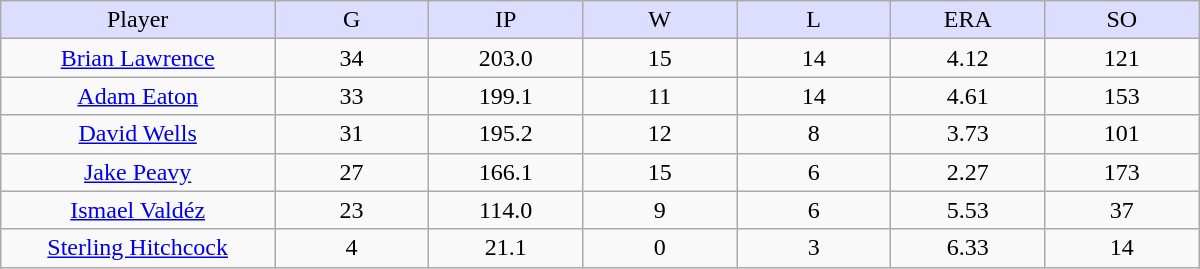<table class="wikitable sortable">
<tr align=center>
<td bgcolor="#DDDDFF" width="16%">Player</td>
<td bgcolor="#DDDDFF" width="9%">G</td>
<td bgcolor="#DDDDFF" width="9%">IP</td>
<td bgcolor="#DDDDFF" width="9%">W</td>
<td bgcolor="#DDDDFF" width="9%">L</td>
<td bgcolor="#DDDDFF" width="9%">ERA</td>
<td bgcolor="#DDDDFF" width="9%">SO</td>
</tr>
<tr align="center">
<td><a href='#'>Brian Lawrence</a></td>
<td>34</td>
<td>203.0</td>
<td>15</td>
<td>14</td>
<td>4.12</td>
<td>121</td>
</tr>
<tr align=center>
<td><a href='#'>Adam Eaton</a></td>
<td>33</td>
<td>199.1</td>
<td>11</td>
<td>14</td>
<td>4.61</td>
<td>153</td>
</tr>
<tr align=center>
<td><a href='#'>David Wells</a></td>
<td>31</td>
<td>195.2</td>
<td>12</td>
<td>8</td>
<td>3.73</td>
<td>101</td>
</tr>
<tr align=center>
<td><a href='#'>Jake Peavy</a></td>
<td>27</td>
<td>166.1</td>
<td>15</td>
<td>6</td>
<td>2.27</td>
<td>173</td>
</tr>
<tr align=center>
<td><a href='#'>Ismael Valdéz</a></td>
<td>23</td>
<td>114.0</td>
<td>9</td>
<td>6</td>
<td>5.53</td>
<td>37</td>
</tr>
<tr align=center>
<td><a href='#'>Sterling Hitchcock</a></td>
<td>4</td>
<td>21.1</td>
<td>0</td>
<td>3</td>
<td>6.33</td>
<td>14</td>
</tr>
</table>
